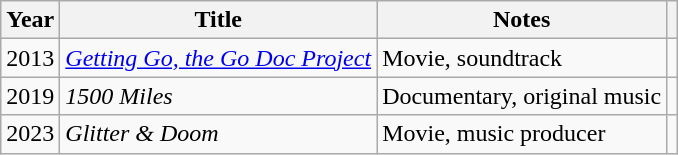<table class="wikitable" style="text-align:left;">
<tr>
<th>Year</th>
<th>Title</th>
<th>Notes</th>
<th></th>
</tr>
<tr>
<td>2013</td>
<td><em><a href='#'>Getting Go, the Go Doc Project</a></em></td>
<td>Movie, soundtrack</td>
<td></td>
</tr>
<tr>
<td>2019</td>
<td><em>1500 Miles</em></td>
<td>Documentary, original music</td>
<td></td>
</tr>
<tr>
<td>2023</td>
<td><em>Glitter & Doom</em></td>
<td>Movie, music producer</td>
<td></td>
</tr>
</table>
